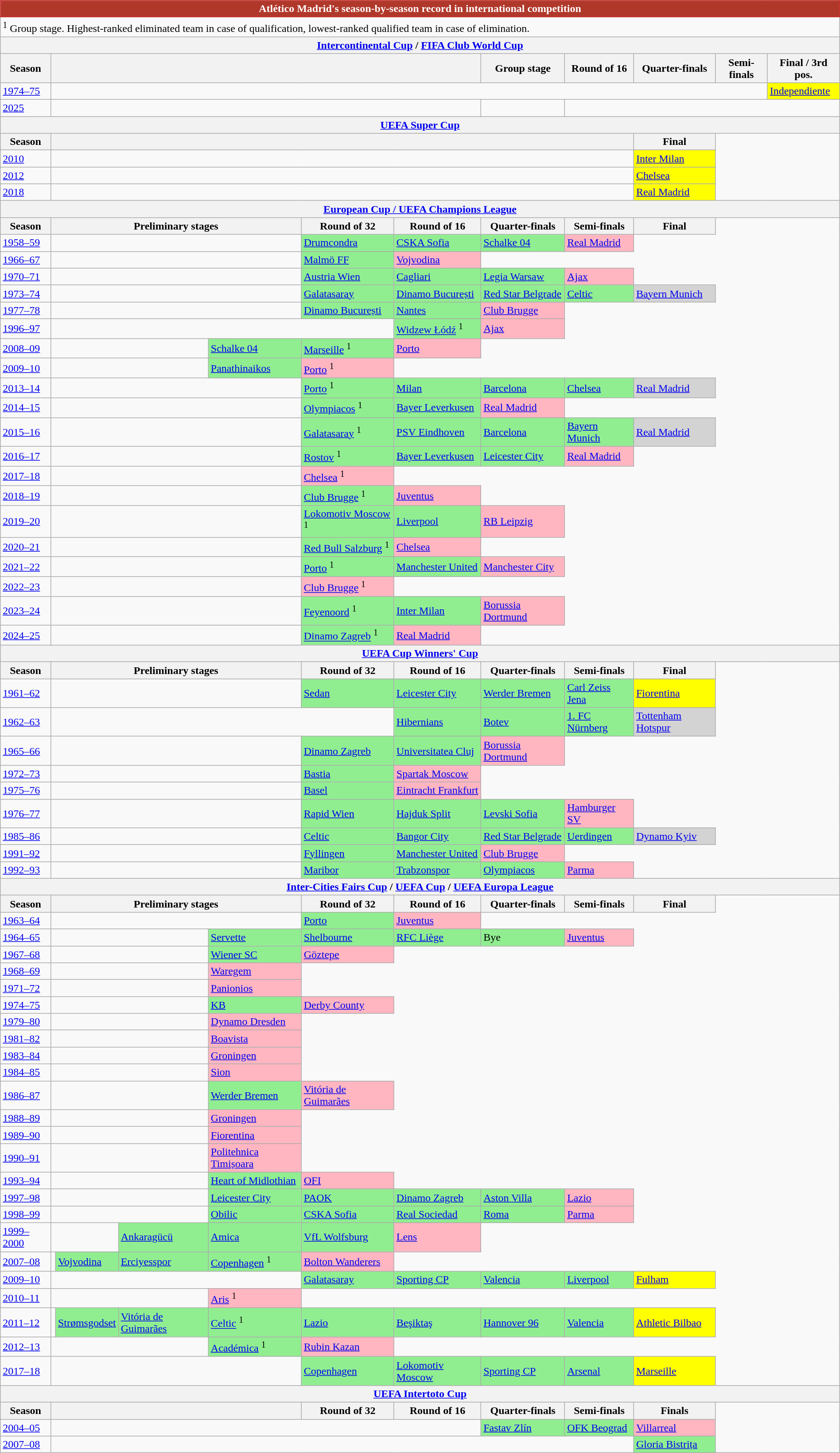<table class="wikitable collapsible collapsed" width="100%">
<tr>
<th style="background:#b0382a;border:1px solid #CD3333;color:#ffffff;" colspan=20>Atlético Madrid's season-by-season record in international competition</th>
</tr>
<tr>
<td colspan=20><sup>1</sup> Group stage. Highest-ranked eliminated team in case of qualification, lowest-ranked qualified team in case of elimination.</td>
</tr>
<tr>
<th colspan=20><a href='#'>Intercontinental Cup</a> / <a href='#'>FIFA Club World Cup</a></th>
</tr>
<tr>
<th>Season</th>
<th colspan=12></th>
<th>Group stage</th>
<th>Round of 16</th>
<th>Quarter-finals</th>
<th>Semi-finals</th>
<th>Final / 3rd pos.</th>
</tr>
<tr>
<td><a href='#'>1974–75</a></td>
<td colspan=16></td>
<td bgcolor=yellow> <a href='#'>Independiente</a></td>
</tr>
<tr>
<td><a href='#'>2025</a></td>
<td colspan=12></td>
<td></td>
</tr>
<tr>
<th colspan=20><a href='#'>UEFA Super Cup</a></th>
</tr>
<tr>
<th>Season</th>
<th colspan=14></th>
<th>Final</th>
</tr>
<tr>
<td><a href='#'>2010</a></td>
<td colspan=14></td>
<td bgcolor=yellow> <a href='#'>Inter Milan</a></td>
</tr>
<tr>
<td><a href='#'>2012</a></td>
<td colspan=14></td>
<td bgcolor=yellow> <a href='#'>Chelsea</a></td>
</tr>
<tr>
<td><a href='#'>2018</a></td>
<td colspan=14></td>
<td bgcolor=yellow> <a href='#'>Real Madrid</a></td>
</tr>
<tr>
<th colspan=20><a href='#'>European Cup / UEFA Champions League</a></th>
</tr>
<tr>
<th>Season</th>
<th colspan=10>Preliminary stages</th>
<th>Round of 32</th>
<th>Round of 16</th>
<th>Quarter-finals</th>
<th>Semi-finals</th>
<th>Final</th>
</tr>
<tr>
<td><a href='#'>1958–59</a></td>
<td colspan=10></td>
<td bgcolor=lightgreen> <a href='#'>Drumcondra</a></td>
<td bgcolor=lightgreen> <a href='#'>CSKA Sofia</a></td>
<td bgcolor=lightgreen> <a href='#'>Schalke 04</a></td>
<td bgcolor=lightpink> <a href='#'>Real Madrid</a></td>
</tr>
<tr>
<td><a href='#'>1966–67</a></td>
<td colspan=10></td>
<td bgcolor=lightgreen> <a href='#'>Malmö FF</a></td>
<td bgcolor=lightpink> <a href='#'>Vojvodina</a></td>
</tr>
<tr>
<td><a href='#'>1970–71</a></td>
<td colspan=10></td>
<td bgcolor=lightgreen> <a href='#'>Austria Wien</a></td>
<td bgcolor=lightgreen> <a href='#'>Cagliari</a></td>
<td bgcolor=lightgreen> <a href='#'>Legia Warsaw</a></td>
<td bgcolor=lightpink> <a href='#'>Ajax</a></td>
</tr>
<tr>
<td><a href='#'>1973–74</a></td>
<td colspan=10></td>
<td bgcolor=lightgreen> <a href='#'>Galatasaray</a></td>
<td bgcolor=lightgreen> <a href='#'>Dinamo București</a></td>
<td bgcolor=lightgreen> <a href='#'>Red Star Belgrade</a></td>
<td bgcolor=lightgreen> <a href='#'>Celtic</a></td>
<td bgcolor=lightgrey> <a href='#'>Bayern Munich</a></td>
</tr>
<tr>
<td><a href='#'>1977–78</a></td>
<td colspan=10></td>
<td bgcolor=lightgreen> <a href='#'>Dinamo București</a></td>
<td bgcolor=lightgreen> <a href='#'>Nantes</a></td>
<td bgcolor=lightpink> <a href='#'>Club Brugge</a></td>
</tr>
<tr>
<td><a href='#'>1996–97</a></td>
<td colspan=11></td>
<td bgcolor=lightgreen> <a href='#'>Widzew Łódź</a> <sup>1</sup></td>
<td bgcolor=lightpink> <a href='#'>Ajax</a></td>
</tr>
<tr>
<td><a href='#'>2008–09</a></td>
<td colspan=9></td>
<td bgcolor=lightgreen> <a href='#'>Schalke 04</a></td>
<td bgcolor=lightgreen> <a href='#'>Marseille</a> <sup>1</sup></td>
<td bgcolor=lightpink> <a href='#'>Porto</a></td>
</tr>
<tr>
<td><a href='#'>2009–10</a></td>
<td colspan=9></td>
<td bgcolor=lightgreen> <a href='#'>Panathinaikos</a></td>
<td bgcolor=lightpink> <a href='#'>Porto</a> <sup>1</sup></td>
</tr>
<tr>
<td><a href='#'>2013–14</a></td>
<td colspan=10></td>
<td bgcolor=lightgreen> <a href='#'>Porto</a> <sup>1</sup></td>
<td bgcolor=lightgreen> <a href='#'>Milan</a></td>
<td bgcolor=lightgreen> <a href='#'>Barcelona</a></td>
<td bgcolor=lightgreen> <a href='#'>Chelsea</a></td>
<td bgcolor=lightgrey> <a href='#'>Real Madrid</a></td>
</tr>
<tr>
<td><a href='#'>2014–15</a></td>
<td colspan=10></td>
<td bgcolor=lightgreen> <a href='#'>Olympiacos</a> <sup>1</sup></td>
<td bgcolor=lightgreen> <a href='#'>Bayer Leverkusen</a></td>
<td bgcolor=lightpink> <a href='#'>Real Madrid</a></td>
</tr>
<tr>
<td><a href='#'>2015–16</a></td>
<td colspan=10></td>
<td bgcolor=lightgreen> <a href='#'>Galatasaray</a> <sup>1</sup></td>
<td bgcolor=lightgreen> <a href='#'>PSV Eindhoven</a></td>
<td bgcolor=lightgreen> <a href='#'>Barcelona</a></td>
<td bgcolor=lightgreen> <a href='#'>Bayern Munich</a></td>
<td bgcolor=lightgrey> <a href='#'>Real Madrid</a></td>
</tr>
<tr>
<td><a href='#'>2016–17</a></td>
<td colspan=10></td>
<td bgcolor=lightgreen> <a href='#'>Rostov</a> <sup>1</sup></td>
<td bgcolor=lightgreen> <a href='#'>Bayer Leverkusen</a></td>
<td bgcolor=lightgreen> <a href='#'>Leicester City</a></td>
<td bgcolor=lightpink> <a href='#'>Real Madrid</a></td>
</tr>
<tr>
<td><a href='#'>2017–18</a></td>
<td colspan=10></td>
<td bgcolor=lightpink> <a href='#'>Chelsea</a> <sup>1</sup></td>
</tr>
<tr>
<td><a href='#'>2018–19</a></td>
<td colspan=10></td>
<td bgcolor=lightgreen> <a href='#'>Club Brugge</a> <sup>1</sup></td>
<td bgcolor=lightpink> <a href='#'>Juventus</a></td>
</tr>
<tr>
<td><a href='#'>2019–20</a></td>
<td colspan=10></td>
<td bgcolor=lightgreen> <a href='#'>Lokomotiv Moscow</a> <sup>1</sup></td>
<td bgcolor=lightgreen> <a href='#'>Liverpool</a></td>
<td bgcolor=lightpink> <a href='#'>RB Leipzig</a></td>
</tr>
<tr>
<td><a href='#'>2020–21</a></td>
<td colspan=10></td>
<td bgcolor=lightgreen> <a href='#'>Red Bull Salzburg</a> <sup>1</sup></td>
<td bgcolor=lightpink> <a href='#'>Chelsea</a></td>
</tr>
<tr>
<td><a href='#'>2021–22</a></td>
<td colspan=10></td>
<td bgcolor=lightgreen> <a href='#'>Porto</a> <sup>1</sup></td>
<td bgcolor=lightgreen> <a href='#'>Manchester United</a></td>
<td bgcolor=lightpink> <a href='#'>Manchester City</a></td>
</tr>
<tr>
<td><a href='#'>2022–23</a></td>
<td colspan=10></td>
<td bgcolor=lightpink> <a href='#'>Club Brugge</a> <sup>1</sup></td>
</tr>
<tr>
<td><a href='#'>2023–24</a></td>
<td colspan=10></td>
<td bgcolor=lightgreen> <a href='#'>Feyenoord</a> <sup>1</sup></td>
<td bgcolor=lightgreen> <a href='#'>Inter Milan</a></td>
<td bgcolor=lightpink> <a href='#'>Borussia Dortmund</a></td>
</tr>
<tr>
<td><a href='#'>2024–25</a></td>
<td colspan=10></td>
<td bgcolor=lightgreen> <a href='#'>Dinamo Zagreb</a> <sup>1</sup></td>
<td bgcolor=lightpink> <a href='#'>Real Madrid</a></td>
</tr>
<tr>
<th colspan=20><a href='#'>UEFA Cup Winners' Cup</a></th>
</tr>
<tr>
<th>Season</th>
<th colspan=10>Preliminary stages</th>
<th>Round of 32</th>
<th>Round of 16</th>
<th>Quarter-finals</th>
<th>Semi-finals</th>
<th>Final</th>
</tr>
<tr>
<td><a href='#'>1961–62</a></td>
<td colspan=10></td>
<td bgcolor=lightgreen> <a href='#'>Sedan</a></td>
<td bgcolor=lightgreen> <a href='#'>Leicester City</a></td>
<td bgcolor=lightgreen> <a href='#'>Werder Bremen</a></td>
<td bgcolor=lightgreen> <a href='#'>Carl Zeiss Jena</a></td>
<td bgcolor=yellow> <a href='#'>Fiorentina</a></td>
</tr>
<tr>
<td><a href='#'>1962–63</a></td>
<td colspan=11></td>
<td bgcolor=lightgreen> <a href='#'>Hibernians</a></td>
<td bgcolor=lightgreen> <a href='#'>Botev</a></td>
<td bgcolor=lightgreen> <a href='#'>1. FC Nürnberg</a></td>
<td bgcolor=lightgrey> <a href='#'>Tottenham Hotspur</a></td>
</tr>
<tr>
<td><a href='#'>1965–66</a></td>
<td colspan=10></td>
<td bgcolor=lightgreen> <a href='#'>Dinamo Zagreb</a></td>
<td bgcolor=lightgreen> <a href='#'>Universitatea Cluj</a></td>
<td bgcolor=lightpink> <a href='#'>Borussia Dortmund</a></td>
</tr>
<tr>
<td><a href='#'>1972–73</a></td>
<td colspan=10></td>
<td bgcolor=lightgreen> <a href='#'>Bastia</a></td>
<td bgcolor=lightpink> <a href='#'>Spartak Moscow</a></td>
</tr>
<tr>
<td><a href='#'>1975–76</a></td>
<td colspan=10></td>
<td bgcolor=lightgreen> <a href='#'>Basel</a></td>
<td bgcolor=lightpink> <a href='#'>Eintracht Frankfurt</a></td>
</tr>
<tr>
<td><a href='#'>1976–77</a></td>
<td colspan=10></td>
<td bgcolor=lightgreen> <a href='#'>Rapid Wien</a></td>
<td bgcolor=lightgreen> <a href='#'>Hajduk Split</a></td>
<td bgcolor=lightgreen> <a href='#'>Levski Sofia</a></td>
<td bgcolor=lightpink> <a href='#'>Hamburger SV</a></td>
</tr>
<tr>
<td><a href='#'>1985–86</a></td>
<td colspan=10></td>
<td bgcolor=lightgreen> <a href='#'>Celtic</a></td>
<td bgcolor=lightgreen> <a href='#'>Bangor City</a></td>
<td bgcolor=lightgreen> <a href='#'>Red Star Belgrade</a></td>
<td bgcolor=lightgreen> <a href='#'>Uerdingen</a></td>
<td bgcolor=lightgrey> <a href='#'>Dynamo Kyiv</a></td>
</tr>
<tr>
<td><a href='#'>1991–92</a></td>
<td colspan=10></td>
<td bgcolor=lightgreen> <a href='#'>Fyllingen</a></td>
<td bgcolor=lightgreen> <a href='#'>Manchester United</a></td>
<td bgcolor=lightpink> <a href='#'>Club Brugge</a></td>
</tr>
<tr>
<td><a href='#'>1992–93</a></td>
<td colspan=10></td>
<td bgcolor=lightgreen> <a href='#'>Maribor</a></td>
<td bgcolor=lightgreen> <a href='#'>Trabzonspor</a></td>
<td bgcolor=lightgreen> <a href='#'>Olympiacos</a></td>
<td bgcolor=lightpink> <a href='#'>Parma</a></td>
</tr>
<tr>
<th colspan=20><a href='#'>Inter-Cities Fairs Cup</a> / <a href='#'>UEFA Cup</a> / <a href='#'>UEFA Europa League</a></th>
</tr>
<tr>
<th>Season</th>
<th colspan=10>Preliminary stages</th>
<th>Round of 32</th>
<th>Round of 16</th>
<th>Quarter-finals</th>
<th>Semi-finals</th>
<th>Final</th>
</tr>
<tr>
<td><a href='#'>1963–64</a></td>
<td colspan=10></td>
<td bgcolor=lightgreen> <a href='#'>Porto</a></td>
<td bgcolor=lightpink> <a href='#'>Juventus</a></td>
</tr>
<tr>
<td><a href='#'>1964–65</a></td>
<td colspan=9></td>
<td bgcolor=lightgreen> <a href='#'>Servette</a></td>
<td bgcolor=lightgreen> <a href='#'>Shelbourne</a></td>
<td bgcolor=lightgreen> <a href='#'>RFC Liège</a></td>
<td bgcolor=lightgreen>Bye</td>
<td bgcolor=lightpink> <a href='#'>Juventus</a></td>
</tr>
<tr>
<td><a href='#'>1967–68</a></td>
<td colspan=9></td>
<td bgcolor=lightgreen> <a href='#'>Wiener SC</a></td>
<td bgcolor=lightpink> <a href='#'>Göztepe</a></td>
</tr>
<tr>
<td><a href='#'>1968–69</a></td>
<td colspan=9></td>
<td bgcolor=lightpink> <a href='#'>Waregem</a></td>
</tr>
<tr>
<td><a href='#'>1971–72</a></td>
<td colspan=9></td>
<td bgcolor=lightpink> <a href='#'>Panionios</a></td>
</tr>
<tr>
<td><a href='#'>1974–75</a></td>
<td colspan=9></td>
<td bgcolor=lightgreen> <a href='#'>KB</a></td>
<td bgcolor=lightpink> <a href='#'>Derby County</a></td>
</tr>
<tr>
<td><a href='#'>1979–80</a></td>
<td colspan=9></td>
<td bgcolor=lightpink> <a href='#'>Dynamo Dresden</a></td>
</tr>
<tr>
<td><a href='#'>1981–82</a></td>
<td colspan=9></td>
<td bgcolor=lightpink> <a href='#'>Boavista</a></td>
</tr>
<tr>
<td><a href='#'>1983–84</a></td>
<td colspan=9></td>
<td bgcolor=lightpink> <a href='#'>Groningen</a></td>
</tr>
<tr>
<td><a href='#'>1984–85</a></td>
<td colspan=9></td>
<td bgcolor=lightpink> <a href='#'>Sion</a></td>
</tr>
<tr>
<td><a href='#'>1986–87</a></td>
<td colspan=9></td>
<td bgcolor=lightgreen> <a href='#'>Werder Bremen</a></td>
<td bgcolor=lightpink> <a href='#'>Vitória de Guimarães</a></td>
</tr>
<tr>
<td><a href='#'>1988–89</a></td>
<td colspan=9></td>
<td bgcolor=lightpink> <a href='#'>Groningen</a></td>
</tr>
<tr>
<td><a href='#'>1989–90</a></td>
<td colspan=9></td>
<td bgcolor=lightpink> <a href='#'>Fiorentina</a></td>
</tr>
<tr>
<td><a href='#'>1990–91</a></td>
<td colspan=9></td>
<td bgcolor=lightpink> <a href='#'>Politehnica Timișoara</a></td>
</tr>
<tr>
<td><a href='#'>1993–94</a></td>
<td colspan=9></td>
<td bgcolor=lightgreen> <a href='#'>Heart of Midlothian</a></td>
<td bgcolor=lightpink> <a href='#'>OFI</a></td>
</tr>
<tr>
<td><a href='#'>1997–98</a></td>
<td colspan=9></td>
<td bgcolor=lightgreen> <a href='#'>Leicester City</a></td>
<td bgcolor=lightgreen> <a href='#'>PAOK</a></td>
<td bgcolor=lightgreen> <a href='#'>Dinamo Zagreb</a></td>
<td bgcolor=lightgreen> <a href='#'>Aston Villa</a></td>
<td bgcolor=lightpink> <a href='#'>Lazio</a></td>
</tr>
<tr>
<td><a href='#'>1998–99</a></td>
<td colspan=9></td>
<td bgcolor=lightgreen> <a href='#'>Obilic</a></td>
<td bgcolor=lightgreen> <a href='#'>CSKA Sofia</a></td>
<td bgcolor=lightgreen> <a href='#'>Real Sociedad</a></td>
<td bgcolor=lightgreen> <a href='#'>Roma</a></td>
<td bgcolor=lightpink> <a href='#'>Parma</a></td>
</tr>
<tr>
<td><a href='#'>1999–2000</a></td>
<td colspan=8></td>
<td bgcolor=lightgreen> <a href='#'>Ankaragücü</a></td>
<td bgcolor=lightgreen> <a href='#'>Amica</a></td>
<td bgcolor=lightgreen> <a href='#'>VfL Wolfsburg</a></td>
<td bgcolor=lightpink> <a href='#'>Lens</a></td>
</tr>
<tr>
<td><a href='#'>2007–08</a></td>
<td colspan=7></td>
<td bgcolor=lightgreen> <a href='#'>Vojvodina</a></td>
<td bgcolor=lightgreen> <a href='#'>Erciyesspor</a></td>
<td bgcolor=lightgreen> <a href='#'>Copenhagen</a> <sup>1</sup></td>
<td bgcolor=lightpink> <a href='#'>Bolton Wanderers</a></td>
</tr>
<tr>
<td><a href='#'>2009–10</a></td>
<td colspan=10></td>
<td bgcolor=lightgreen> <a href='#'>Galatasaray</a></td>
<td bgcolor=lightgreen> <a href='#'>Sporting CP</a></td>
<td bgcolor=lightgreen> <a href='#'>Valencia</a></td>
<td bgcolor=lightgreen> <a href='#'>Liverpool</a></td>
<td bgcolor=yellow> <a href='#'>Fulham</a></td>
</tr>
<tr>
<td><a href='#'>2010–11</a></td>
<td colspan=9></td>
<td bgcolor=lightpink> <a href='#'>Aris</a> <sup>1</sup></td>
</tr>
<tr>
<td><a href='#'>2011–12</a></td>
<td colspan=7></td>
<td bgcolor=lightgreen> <a href='#'>Strømsgodset</a></td>
<td bgcolor=lightgreen> <a href='#'>Vitória de Guimarães</a></td>
<td bgcolor=lightgreen> <a href='#'>Celtic</a> <sup>1</sup></td>
<td bgcolor=lightgreen> <a href='#'>Lazio</a></td>
<td bgcolor=lightgreen> <a href='#'>Beşiktaş</a></td>
<td bgcolor=lightgreen> <a href='#'>Hannover 96</a></td>
<td bgcolor=lightgreen> <a href='#'>Valencia</a></td>
<td bgcolor=yellow> <a href='#'>Athletic Bilbao</a></td>
</tr>
<tr>
<td><a href='#'>2012–13</a></td>
<td colspan=9></td>
<td bgcolor=lightgreen> <a href='#'>Académica</a> <sup>1</sup></td>
<td bgcolor=lightpink> <a href='#'>Rubin Kazan</a></td>
</tr>
<tr>
<td><a href='#'>2017–18</a></td>
<td colspan=10></td>
<td bgcolor=lightgreen> <a href='#'>Copenhagen</a></td>
<td bgcolor=lightgreen> <a href='#'>Lokomotiv Moscow</a></td>
<td bgcolor=lightgreen> <a href='#'>Sporting CP</a></td>
<td bgcolor=lightgreen> <a href='#'>Arsenal</a></td>
<td bgcolor=yellow> <a href='#'>Marseille</a></td>
</tr>
<tr>
<th colspan=20><a href='#'>UEFA Intertoto Cup</a></th>
</tr>
<tr>
<th>Season</th>
<th colspan=10></th>
<th>Round of 32</th>
<th>Round of 16</th>
<th>Quarter-finals</th>
<th>Semi-finals</th>
<th>Finals</th>
</tr>
<tr>
<td><a href='#'>2004–05</a></td>
<td colspan=12></td>
<td bgcolor=lightgreen> <a href='#'>Fastav Zlín</a></td>
<td bgcolor=lightgreen> <a href='#'>OFK Beograd</a></td>
<td bgcolor=lightpink> <a href='#'>Villarreal</a></td>
</tr>
<tr>
<td><a href='#'>2007–08</a></td>
<td colspan=14></td>
<td bgcolor=lightgreen> <a href='#'>Gloria Bistrița</a></td>
</tr>
</table>
